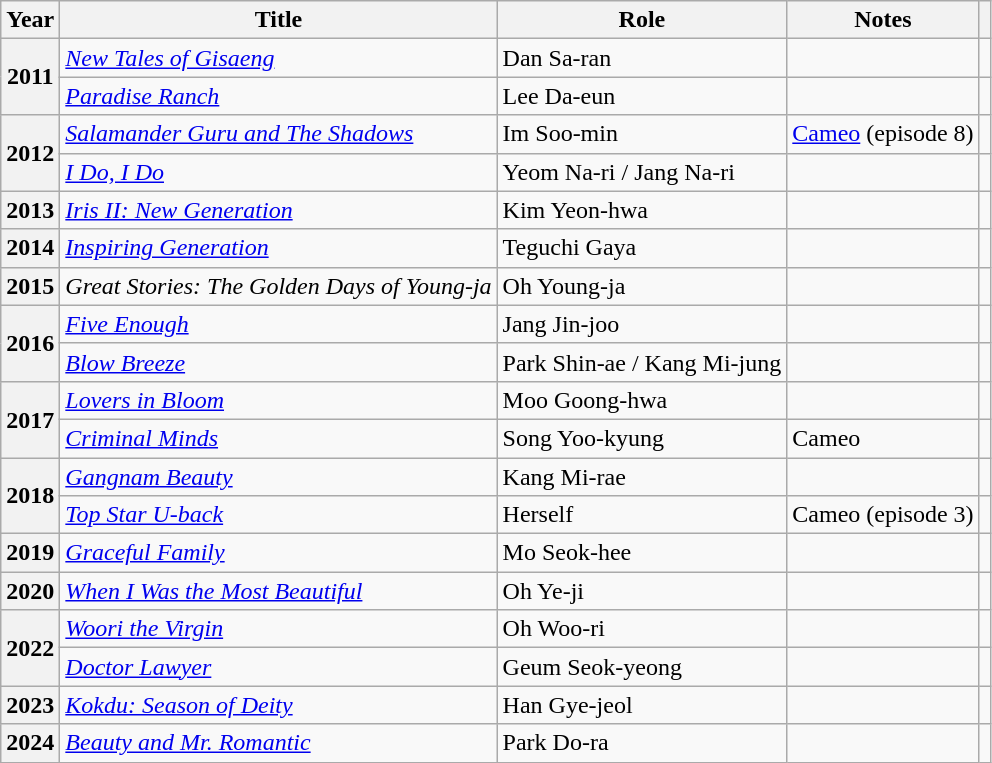<table class="wikitable plainrowheaders sortable">
<tr>
<th scope="col">Year</th>
<th scope="col">Title</th>
<th scope="col">Role</th>
<th scope="col">Notes</th>
<th scope="col" class="unsortable"></th>
</tr>
<tr>
<th scope="row"  rowspan="2">2011</th>
<td><em><a href='#'>New Tales of Gisaeng</a></em></td>
<td>Dan Sa-ran</td>
<td></td>
<td style="text-align:center"></td>
</tr>
<tr>
<td><em><a href='#'>Paradise Ranch</a></em></td>
<td>Lee Da-eun</td>
<td></td>
<td style="text-align:center"></td>
</tr>
<tr>
<th scope="row"  rowspan="2">2012</th>
<td><em><a href='#'>Salamander Guru and The Shadows</a></em></td>
<td>Im Soo-min</td>
<td><a href='#'>Cameo</a> (episode 8)</td>
<td style="text-align:center"></td>
</tr>
<tr>
<td><em><a href='#'>I Do, I Do</a></em></td>
<td>Yeom Na-ri / Jang Na-ri</td>
<td></td>
<td style="text-align:center"></td>
</tr>
<tr>
<th scope="row">2013</th>
<td><em><a href='#'>Iris II: New Generation</a></em></td>
<td>Kim Yeon-hwa</td>
<td></td>
<td style="text-align:center"></td>
</tr>
<tr>
<th scope="row">2014</th>
<td><em><a href='#'>Inspiring Generation</a></em></td>
<td>Teguchi Gaya</td>
<td></td>
<td style="text-align:center"></td>
</tr>
<tr>
<th scope="row">2015</th>
<td><em>Great Stories: The Golden Days of Young-ja</em></td>
<td>Oh Young-ja</td>
<td></td>
<td style="text-align:center"></td>
</tr>
<tr>
<th scope="row"  rowspan="2">2016</th>
<td><em><a href='#'>Five Enough</a></em></td>
<td>Jang Jin-joo</td>
<td></td>
<td style="text-align:center"></td>
</tr>
<tr>
<td><em><a href='#'>Blow Breeze</a></em></td>
<td>Park Shin-ae / Kang Mi-jung</td>
<td></td>
<td style="text-align:center"></td>
</tr>
<tr>
<th scope="row" rowspan="2">2017</th>
<td><em><a href='#'>Lovers in Bloom</a></em></td>
<td>Moo Goong-hwa</td>
<td></td>
<td style="text-align:center"></td>
</tr>
<tr>
<td><em><a href='#'>Criminal Minds</a></em></td>
<td>Song Yoo-kyung</td>
<td>Cameo</td>
<td style="text-align:center"></td>
</tr>
<tr>
<th scope="row"  rowspan="2">2018</th>
<td><em><a href='#'>Gangnam Beauty</a></em></td>
<td>Kang Mi-rae</td>
<td></td>
<td style="text-align:center"></td>
</tr>
<tr>
<td><em><a href='#'>Top Star U-back</a></em></td>
<td>Herself</td>
<td>Cameo (episode 3)</td>
<td style="text-align:center"></td>
</tr>
<tr>
<th scope="row">2019</th>
<td><em><a href='#'>Graceful Family</a></em></td>
<td>Mo Seok-hee</td>
<td></td>
<td style="text-align:center"></td>
</tr>
<tr>
<th scope="row">2020</th>
<td><em><a href='#'>When I Was the Most Beautiful</a></em></td>
<td>Oh Ye-ji</td>
<td></td>
<td style="text-align:center"></td>
</tr>
<tr>
<th scope="row" rowspan="2">2022</th>
<td><em><a href='#'>Woori the Virgin</a></em></td>
<td>Oh Woo-ri</td>
<td></td>
<td style="text-align:center"></td>
</tr>
<tr>
<td><em><a href='#'>Doctor Lawyer</a></em></td>
<td>Geum Seok-yeong</td>
<td></td>
<td style="text-align:center"></td>
</tr>
<tr>
<th scope="row">2023</th>
<td><em><a href='#'>Kokdu: Season of Deity</a></em></td>
<td>Han Gye-jeol</td>
<td></td>
<td style="text-align:center"></td>
</tr>
<tr>
<th scope="row">2024</th>
<td><em><a href='#'>Beauty and Mr. Romantic</a></em></td>
<td>Park Do-ra</td>
<td></td>
<td style="text-align:center"></td>
</tr>
</table>
